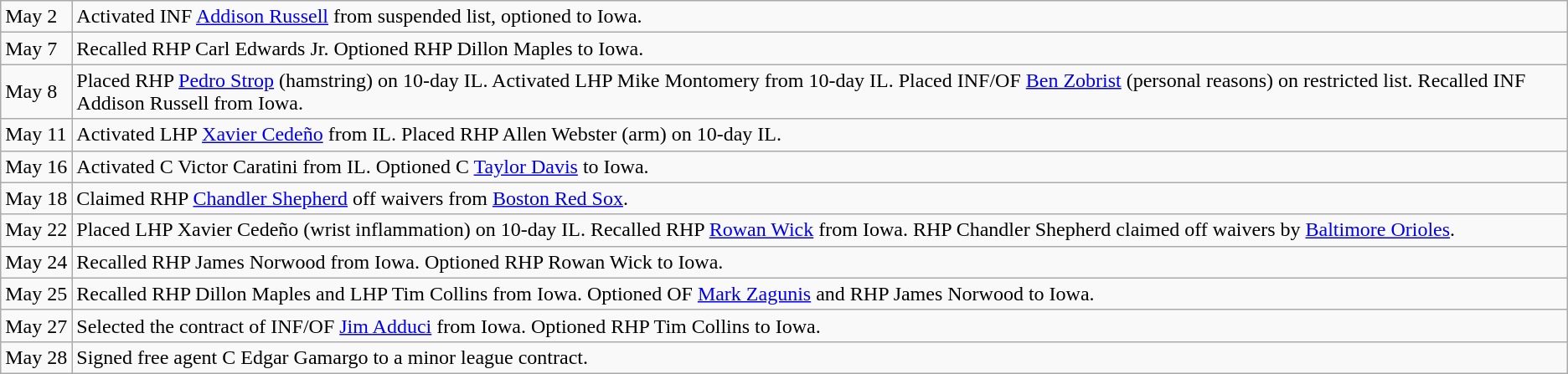<table class="wikitable">
<tr>
<td>May 2</td>
<td>Activated INF <a href='#'>Addison Russell</a> from suspended list, optioned to Iowa.</td>
</tr>
<tr>
<td>May 7</td>
<td>Recalled RHP Carl Edwards Jr. Optioned RHP Dillon Maples to Iowa.</td>
</tr>
<tr>
<td>May 8</td>
<td>Placed RHP <a href='#'>Pedro Strop</a> (hamstring) on 10-day IL. Activated LHP Mike Montomery from 10-day IL. Placed INF/OF <a href='#'>Ben Zobrist</a> (personal reasons) on restricted list. Recalled INF Addison Russell from Iowa.</td>
</tr>
<tr>
<td>May 11</td>
<td>Activated LHP <a href='#'>Xavier Cedeño</a> from IL. Placed RHP Allen Webster (arm) on 10-day IL.</td>
</tr>
<tr>
<td>May 16</td>
<td>Activated C Victor Caratini from IL. Optioned C <a href='#'>Taylor Davis</a> to Iowa.</td>
</tr>
<tr>
<td>May 18</td>
<td>Claimed RHP <a href='#'>Chandler Shepherd</a> off waivers from <a href='#'>Boston Red Sox</a>.</td>
</tr>
<tr>
<td>May 22</td>
<td>Placed LHP Xavier Cedeño (wrist inflammation) on 10-day IL. Recalled RHP <a href='#'>Rowan Wick</a> from Iowa. RHP Chandler Shepherd claimed off waivers by <a href='#'>Baltimore Orioles</a>.</td>
</tr>
<tr>
<td>May 24</td>
<td>Recalled RHP James Norwood from Iowa. Optioned RHP Rowan Wick to Iowa.</td>
</tr>
<tr>
<td>May 25</td>
<td>Recalled RHP Dillon Maples and LHP Tim Collins from Iowa. Optioned OF <a href='#'>Mark Zagunis</a> and RHP James Norwood to Iowa.</td>
</tr>
<tr>
<td>May 27</td>
<td>Selected the contract of INF/OF <a href='#'>Jim Adduci</a> from Iowa. Optioned RHP Tim Collins to Iowa.</td>
</tr>
<tr>
<td>May 28</td>
<td>Signed free agent C Edgar Gamargo to a minor league contract.</td>
</tr>
</table>
